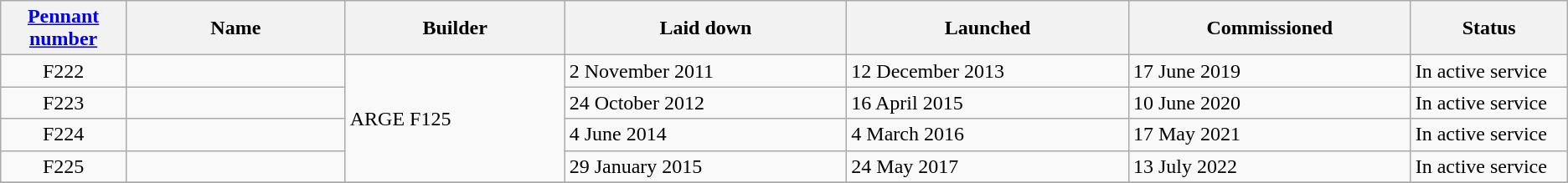<table class="wikitable toptextcells">
<tr>
<th width="8%"><a href='#'>Pennant number</a></th>
<th width="14%">Name</th>
<th width="14%">Builder</th>
<th width="18%">Laid down</th>
<th width="18%">Launched</th>
<th width="18%">Commissioned</th>
<th width="11%">Status</th>
</tr>
<tr>
<td align="center">F222</td>
<td></td>
<td rowspan="4">ARGE F125</td>
<td>2 November 2011</td>
<td>12 December 2013</td>
<td>17 June 2019</td>
<td>In active service</td>
</tr>
<tr>
<td align="center">F223</td>
<td></td>
<td>24 October 2012</td>
<td>16 April 2015</td>
<td>10 June 2020</td>
<td>In active service</td>
</tr>
<tr>
<td align="center">F224</td>
<td></td>
<td>4 June 2014</td>
<td>4 March 2016</td>
<td>17 May 2021</td>
<td>In active service</td>
</tr>
<tr>
<td align="center">F225</td>
<td></td>
<td>29 January 2015</td>
<td>24 May 2017</td>
<td>13 July 2022</td>
<td>In active service</td>
</tr>
<tr>
</tr>
</table>
